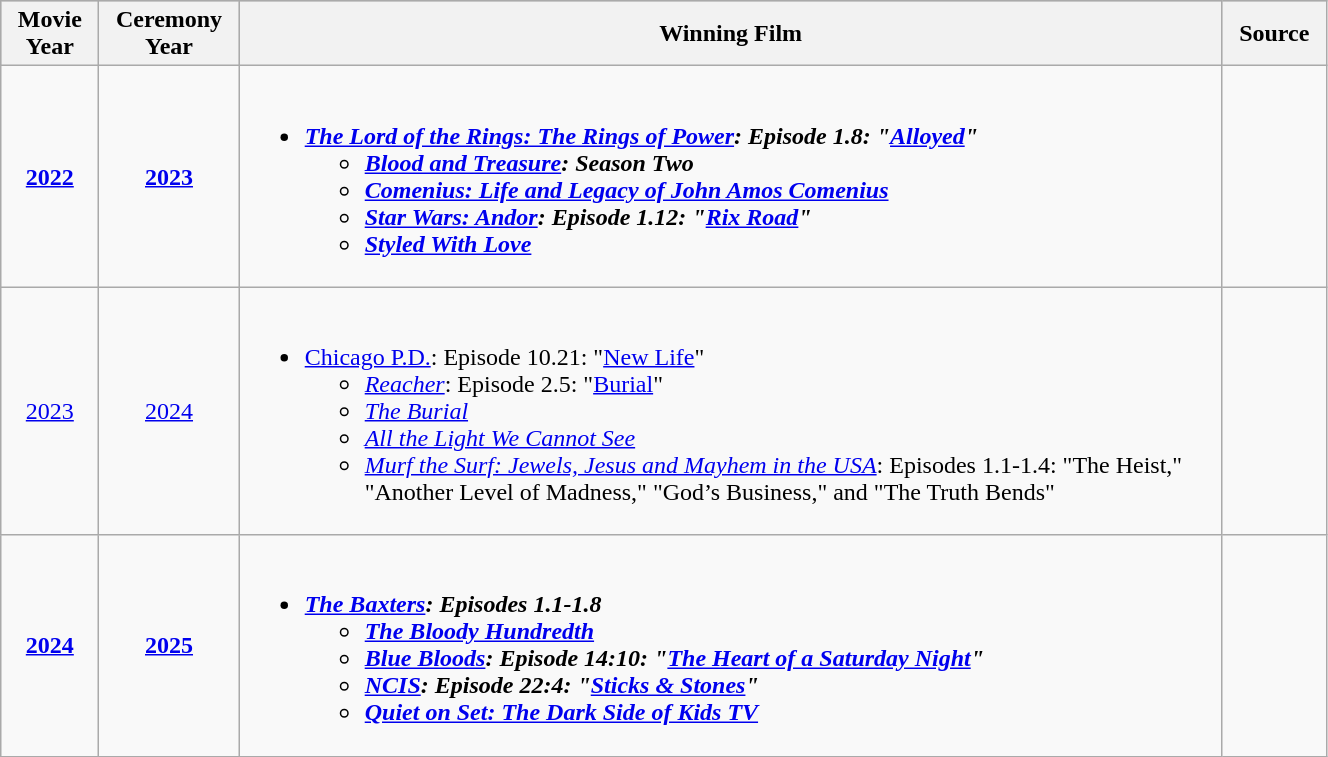<table class="wikitable" style="width:70%">
<tr bgcolor="#bebebe">
<th width="5%">Movie Year</th>
<th width="5%">Ceremony Year</th>
<th width="55%">Winning Film</th>
<th width="5%">Source</th>
</tr>
<tr>
<td style="text-align:center"><strong><a href='#'>2022</a></strong></td>
<td style="text-align:center"><strong><a href='#'>2023</a></strong></td>
<td><br><ul><li><strong><em><a href='#'>The Lord of the Rings: The Rings of Power</a><em>: Episode 1.8: "<a href='#'>Alloyed</a>"<strong><ul><li></em><a href='#'>Blood and Treasure</a><em>: Season Two</li><li></em><a href='#'>Comenius: Life and Legacy of John Amos Comenius</a><em></li><li></em><a href='#'>Star Wars: Andor</a><em>: Episode 1.12: "<a href='#'>Rix Road</a>"</li><li></em><a href='#'>Styled With Love</a><em></li></ul></li></ul></td>
<td style="text-align:center"></td>
</tr>
<tr>
<td style="text-align:center"></strong><a href='#'>2023</a><strong></td>
<td style="text-align:center"></strong><a href='#'>2024</a><strong></td>
<td><br><ul><li></em></strong><a href='#'>Chicago P.D.</a></em>: Episode 10.21: "<a href='#'>New Life</a>"</strong><ul><li><em><a href='#'>Reacher</a></em>: Episode 2.5: "<a href='#'>Burial</a>"</li><li><em><a href='#'>The Burial</a></em></li><li><em><a href='#'>All the Light We Cannot See</a></em></li><li><em><a href='#'>Murf the Surf: Jewels, Jesus and Mayhem in the USA</a></em>: Episodes 1.1-1.4: "The Heist," "Another Level of Madness," "God’s Business," and "The Truth Bends"</li></ul></li></ul></td>
<td style="text-align:center"></td>
</tr>
<tr>
<td style="text-align:center"><strong><a href='#'>2024</a></strong></td>
<td style="text-align:center"><strong><a href='#'>2025</a></strong></td>
<td><br><ul><li><strong><em><a href='#'>The Baxters</a><em>: Episodes 1.1-1.8<strong><ul><li></em><a href='#'>The Bloody Hundredth</a><em></li><li></em><a href='#'>Blue Bloods</a><em>: Episode 14:10: "<a href='#'>The Heart of a Saturday Night</a>"</li><li></em><a href='#'>NCIS</a><em>: Episode 22:4: "<a href='#'>Sticks & Stones</a>"</li><li></em><a href='#'>Quiet on Set: The Dark Side of Kids TV</a><em></li></ul></li></ul></td>
<td style="text-align:center"></td>
</tr>
</table>
